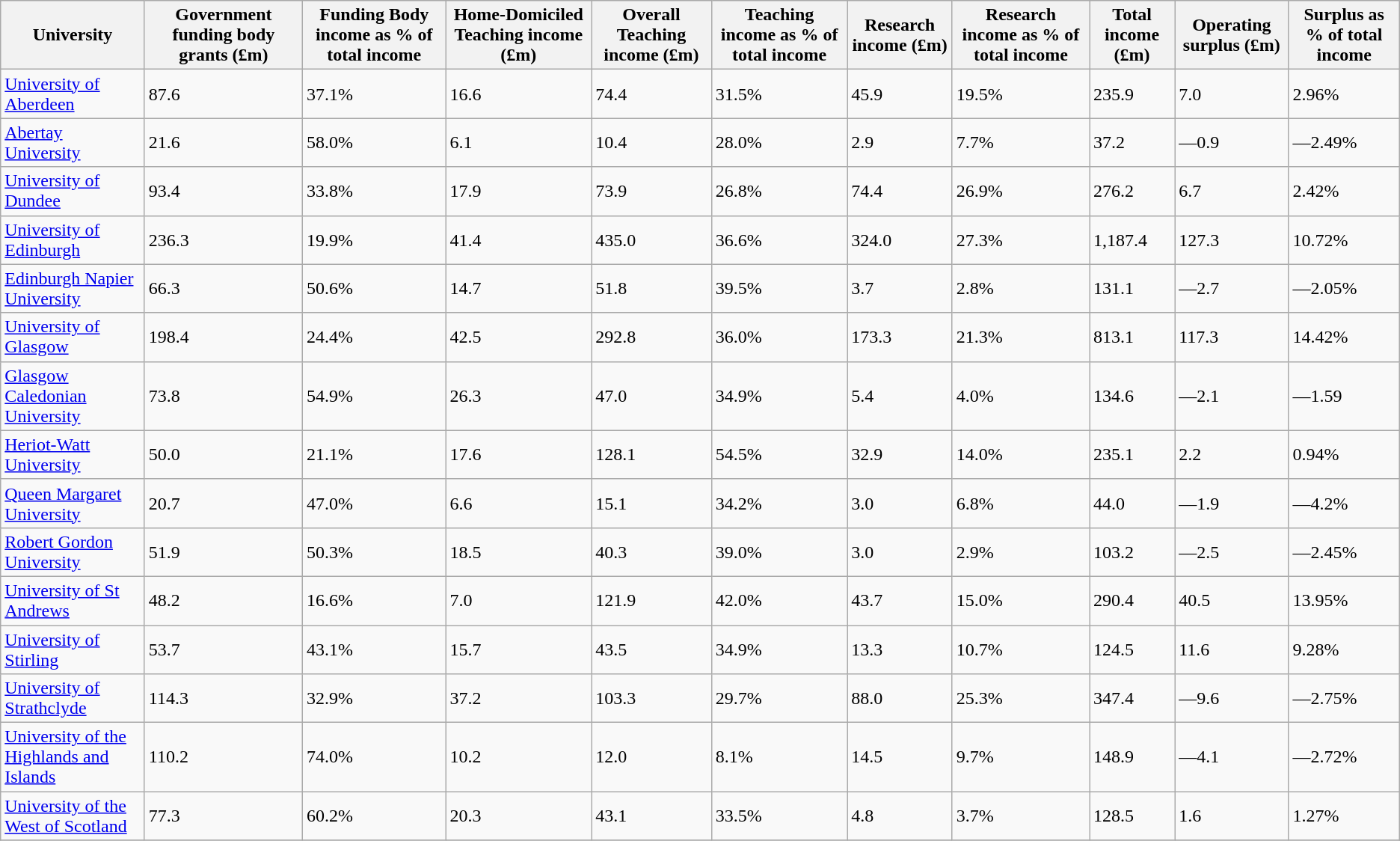<table class="sortable wikitable">
<tr>
<th>University</th>
<th data-sort-type="number">Government funding body grants (£m)</th>
<th data-sort-type="number">Funding Body income as % of total income</th>
<th data-sort-type="number">Home-Domiciled Teaching income (£m)</th>
<th data-sort-type="number">Overall Teaching income (£m)</th>
<th data-sort-type="number">Teaching income as % of total income</th>
<th data-sort-type="number">Research income (£m)</th>
<th data-sort-type="number">Research income as % of total income</th>
<th data-sort-type="number">Total income (£m)</th>
<th data-sort-type="number">Operating surplus (£m)</th>
<th data-sort-type="number">Surplus as % of total income</th>
</tr>
<tr>
<td><a href='#'>University of Aberdeen</a></td>
<td>87.6</td>
<td>37.1%</td>
<td>16.6</td>
<td>74.4</td>
<td>31.5%</td>
<td>45.9</td>
<td>19.5%</td>
<td>235.9</td>
<td>7.0</td>
<td>2.96%</td>
</tr>
<tr>
<td><a href='#'>Abertay University</a></td>
<td>21.6</td>
<td>58.0%</td>
<td>6.1</td>
<td>10.4</td>
<td>28.0%</td>
<td>2.9</td>
<td>7.7%</td>
<td>37.2</td>
<td>—0.9</td>
<td>—2.49%</td>
</tr>
<tr>
<td><a href='#'>University of Dundee</a></td>
<td>93.4</td>
<td>33.8%</td>
<td>17.9</td>
<td>73.9</td>
<td>26.8%</td>
<td>74.4</td>
<td>26.9%</td>
<td>276.2</td>
<td>6.7</td>
<td>2.42%</td>
</tr>
<tr>
<td><a href='#'>University of Edinburgh</a></td>
<td>236.3</td>
<td>19.9%</td>
<td>41.4</td>
<td>435.0</td>
<td>36.6%</td>
<td>324.0</td>
<td>27.3%</td>
<td>1,187.4</td>
<td>127.3</td>
<td>10.72%</td>
</tr>
<tr>
<td><a href='#'>Edinburgh Napier University</a></td>
<td>66.3</td>
<td>50.6%</td>
<td>14.7</td>
<td>51.8</td>
<td>39.5%</td>
<td>3.7</td>
<td>2.8%</td>
<td>131.1</td>
<td>—2.7</td>
<td>—2.05%</td>
</tr>
<tr>
<td><a href='#'>University of Glasgow</a></td>
<td>198.4</td>
<td>24.4%</td>
<td>42.5</td>
<td>292.8</td>
<td>36.0%</td>
<td>173.3</td>
<td>21.3%</td>
<td>813.1</td>
<td>117.3</td>
<td>14.42%</td>
</tr>
<tr>
<td><a href='#'>Glasgow Caledonian University</a></td>
<td>73.8</td>
<td>54.9%</td>
<td>26.3</td>
<td>47.0</td>
<td>34.9%</td>
<td>5.4</td>
<td>4.0%</td>
<td>134.6</td>
<td>—2.1</td>
<td>—1.59</td>
</tr>
<tr>
<td><a href='#'>Heriot-Watt University</a></td>
<td>50.0</td>
<td>21.1%</td>
<td>17.6</td>
<td>128.1</td>
<td>54.5%</td>
<td>32.9</td>
<td>14.0%</td>
<td>235.1</td>
<td>2.2</td>
<td>0.94%</td>
</tr>
<tr>
<td><a href='#'>Queen Margaret University</a></td>
<td>20.7</td>
<td>47.0%</td>
<td>6.6</td>
<td>15.1</td>
<td>34.2%</td>
<td>3.0</td>
<td>6.8%</td>
<td>44.0</td>
<td>—1.9</td>
<td>—4.2%</td>
</tr>
<tr>
<td><a href='#'>Robert Gordon University</a></td>
<td>51.9</td>
<td>50.3%</td>
<td>18.5</td>
<td>40.3</td>
<td>39.0%</td>
<td>3.0</td>
<td>2.9%</td>
<td>103.2</td>
<td>—2.5</td>
<td>—2.45%</td>
</tr>
<tr>
<td><a href='#'>University of St Andrews</a></td>
<td>48.2</td>
<td>16.6%</td>
<td>7.0</td>
<td>121.9</td>
<td>42.0%</td>
<td>43.7</td>
<td>15.0%</td>
<td>290.4</td>
<td>40.5</td>
<td>13.95%</td>
</tr>
<tr>
<td><a href='#'>University of Stirling</a></td>
<td>53.7</td>
<td>43.1%</td>
<td>15.7</td>
<td>43.5</td>
<td>34.9%</td>
<td>13.3</td>
<td>10.7%</td>
<td>124.5</td>
<td>11.6</td>
<td>9.28%</td>
</tr>
<tr>
<td><a href='#'>University of Strathclyde</a></td>
<td>114.3</td>
<td>32.9%</td>
<td>37.2</td>
<td>103.3</td>
<td>29.7%</td>
<td>88.0</td>
<td>25.3%</td>
<td>347.4</td>
<td>—9.6</td>
<td>—2.75%</td>
</tr>
<tr>
<td><a href='#'>University of the Highlands and Islands</a></td>
<td>110.2</td>
<td>74.0%</td>
<td>10.2</td>
<td>12.0</td>
<td>8.1%</td>
<td>14.5</td>
<td>9.7%</td>
<td>148.9</td>
<td>—4.1</td>
<td>—2.72%</td>
</tr>
<tr>
<td><a href='#'>University of the West of Scotland</a></td>
<td>77.3</td>
<td>60.2%</td>
<td>20.3</td>
<td>43.1</td>
<td>33.5%</td>
<td>4.8</td>
<td>3.7%</td>
<td>128.5</td>
<td>1.6</td>
<td>1.27%</td>
</tr>
<tr>
</tr>
</table>
